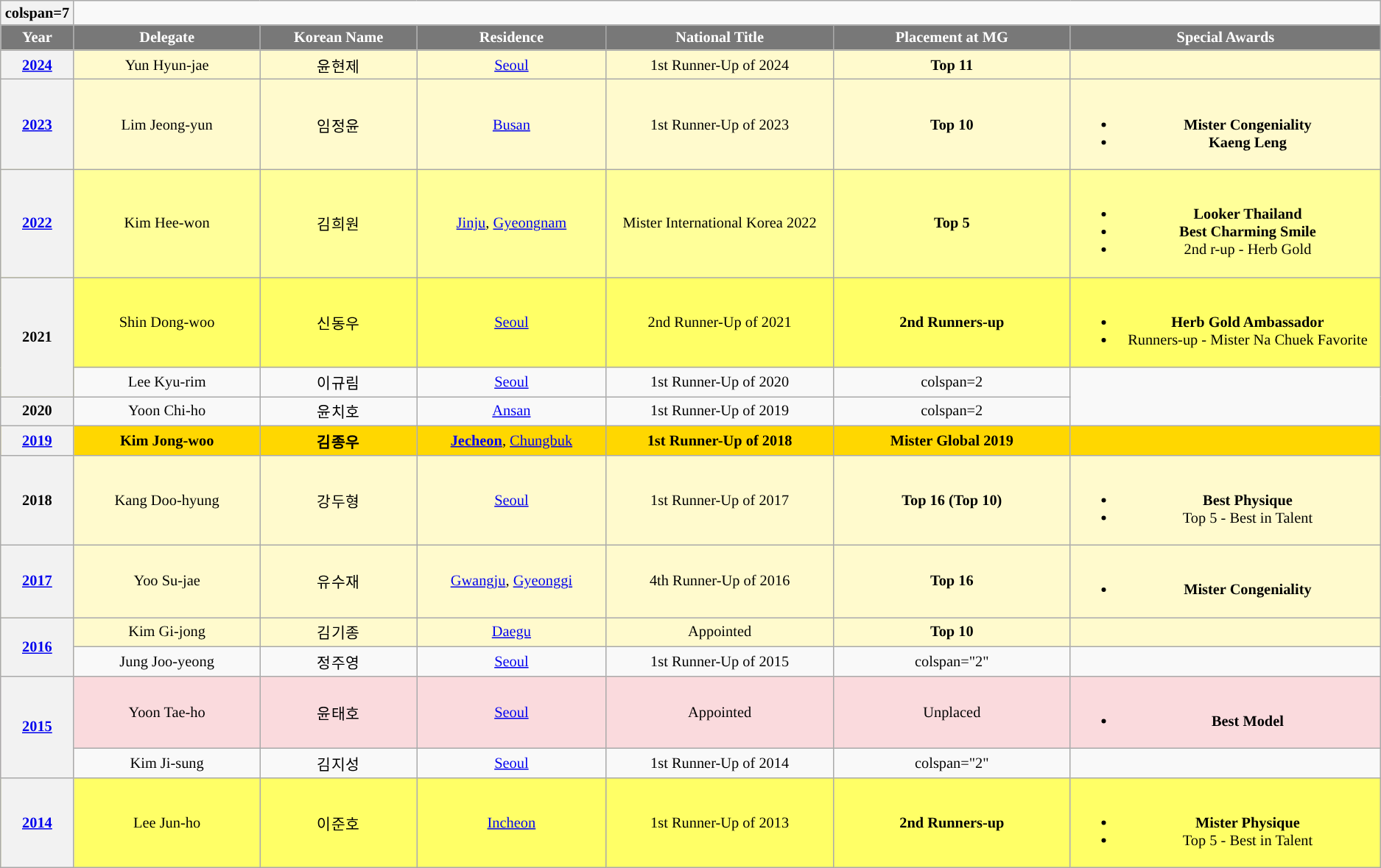<table class="wikitable sortable" style="font-size: 85%; text-align:center">
<tr>
<th>colspan=7 </th>
</tr>
<tr>
<th width="60" style="background-color:#787878;color:#FFFFFF;">Year</th>
<th width="180" style="background-color:#787878;color:#FFFFFF;">Delegate</th>
<th width="150" style="background-color:#787878;color:#FFFFFF;">Korean Name</th>
<th width="180" style="background-color:#787878;color:#FFFFFF;">Residence</th>
<th width="220" style="background-color:#787878;color:#FFFFFF;">National Title</th>
<th width="230" style="background-color:#787878;color:#FFFFFF;">Placement at MG</th>
<th width="300" style="background-color:#787878;color:#FFFFFF;">Special Awards</th>
</tr>
<tr style="background-color:#FFFACD;">
<th><a href='#'>2024</a></th>
<td>Yun Hyun-jae</td>
<td>윤현제</td>
<td><a href='#'>Seoul</a></td>
<td>1st Runner-Up of 2024</td>
<td><strong>Top 11</strong></td>
<td></td>
</tr>
<tr style="background-color:#FFFACD;">
<th><a href='#'>2023</a></th>
<td>Lim Jeong-yun</td>
<td>임정윤</td>
<td><a href='#'>Busan</a></td>
<td>1st Runner-Up of 2023</td>
<td><strong>Top 10</strong></td>
<td><br><ul><li><strong>Mister Congeniality</strong></li><li><strong>Kaeng Leng</strong></li></ul></td>
</tr>
<tr style="background-color:#FFFF99;">
<th><a href='#'>2022</a></th>
<td>Kim Hee-won</td>
<td>김희원</td>
<td><a href='#'>Jinju</a>, <a href='#'>Gyeongnam</a></td>
<td>Mister International Korea 2022</td>
<td><strong>Top 5</strong></td>
<td><br><ul><li><strong>Looker Thailand</strong></li><li><strong>Best Charming Smile</strong></li><li>2nd r-up - Herb Gold</li></ul></td>
</tr>
<tr style="background-color:#FFFF66;">
<th rowspan="2">2021</th>
<td>Shin Dong-woo</td>
<td>신동우</td>
<td><a href='#'>Seoul</a></td>
<td>2nd Runner-Up of 2021</td>
<td><strong>2nd Runners-up</strong></td>
<td><br><ul><li><strong>Herb Gold Ambassador</strong></li><li>Runners-up - Mister Na Chuek Favorite</li></ul></td>
</tr>
<tr>
<td>Lee Kyu-rim</td>
<td>이규림</td>
<td><a href='#'>Seoul</a></td>
<td>1st Runner-Up of 2020</td>
<td>colspan=2 </td>
</tr>
<tr>
<th>2020</th>
<td>Yoon Chi-ho</td>
<td>윤치호</td>
<td><a href='#'>Ansan</a></td>
<td>1st Runner-Up of 2019</td>
<td>colspan=2 </td>
</tr>
<tr style="background-color:GOLD;">
<th><strong><a href='#'>2019</a></strong></th>
<td><strong>Kim Jong-woo</strong></td>
<td><strong>김종우</strong></td>
<td><strong><a href='#'>Jecheon</a></strong>, <a href='#'>Chungbuk</a></td>
<td><strong>1st Runner-Up of 2018</strong></td>
<td><strong>Mister Global 2019</strong></td>
<td></td>
</tr>
<tr style="background-color:#FFFACD;">
<th>2018</th>
<td>Kang Doo-hyung</td>
<td>강두형</td>
<td><a href='#'>Seoul</a></td>
<td>1st Runner-Up of 2017</td>
<td><strong>Top 16 (Top 10)</strong></td>
<td><br><ul><li><strong>Best Physique</strong></li><li>Top 5 - Best in Talent</li></ul></td>
</tr>
<tr style="background-color:#FFFACD;">
<th><a href='#'>2017</a></th>
<td>Yoo Su-jae</td>
<td>유수재</td>
<td><a href='#'>Gwangju</a>, <a href='#'>Gyeonggi</a></td>
<td>4th Runner-Up of 2016</td>
<td><strong>Top 16</strong></td>
<td><br><ul><li><strong>Mister Congeniality</strong></li></ul></td>
</tr>
<tr style="background-color:#FFFACD;">
<th rowspan="2"><a href='#'>2016</a></th>
<td>Kim Gi-jong</td>
<td>김기종</td>
<td><a href='#'>Daegu</a></td>
<td>Appointed</td>
<td><strong>Top 10</strong></td>
<td></td>
</tr>
<tr>
<td>Jung Joo-yeong</td>
<td>정주영</td>
<td><a href='#'>Seoul</a></td>
<td>1st Runner-Up of 2015</td>
<td>colspan="2" </td>
</tr>
<tr style="background-color:#FADADD;: bold">
<th rowspan="2"><a href='#'>2015</a></th>
<td>Yoon Tae-ho</td>
<td>윤태호</td>
<td><a href='#'>Seoul</a></td>
<td>Appointed</td>
<td>Unplaced</td>
<td><br><ul><li><strong>Best Model</strong></li></ul></td>
</tr>
<tr>
<td>Kim Ji-sung</td>
<td>김지성</td>
<td><a href='#'>Seoul</a></td>
<td>1st Runner-Up of 2014</td>
<td>colspan="2" </td>
</tr>
<tr style="background-color:#FFFF66;">
<th><a href='#'>2014</a></th>
<td>Lee Jun-ho</td>
<td>이준호</td>
<td><a href='#'>Incheon</a></td>
<td>1st Runner-Up of 2013</td>
<td><strong>2nd Runners-up</strong></td>
<td><br><ul><li><strong>Mister Physique</strong></li><li>Top 5 - Best in Talent</li></ul></td>
</tr>
</table>
